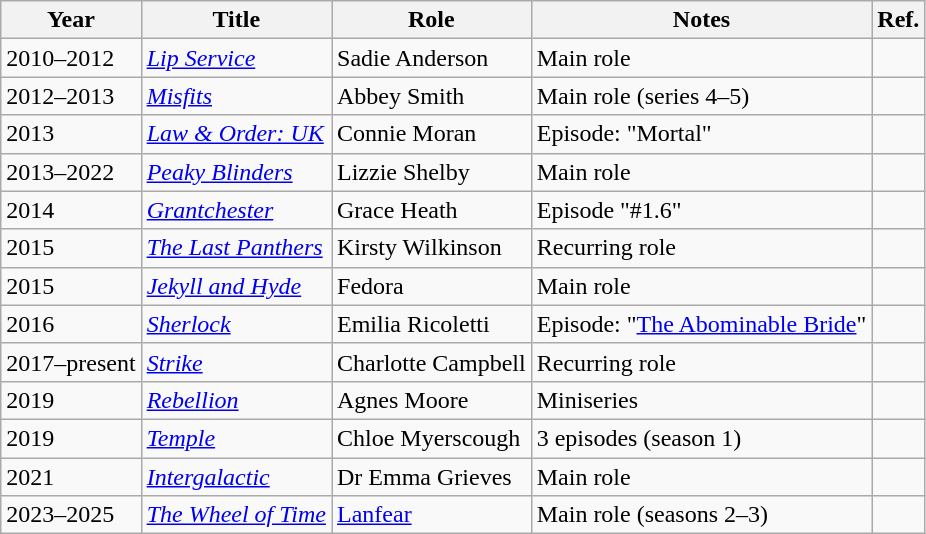<table class="wikitable">
<tr>
<th>Year</th>
<th>Title</th>
<th>Role</th>
<th>Notes</th>
<th>Ref.</th>
</tr>
<tr>
<td>2010–2012</td>
<td><em><a href='#'>Lip Service</a></em></td>
<td>Sadie Anderson</td>
<td>Main role</td>
<td></td>
</tr>
<tr>
<td>2012–2013</td>
<td><em><a href='#'>Misfits</a></em></td>
<td>Abbey Smith</td>
<td>Main role (series 4–5)</td>
<td></td>
</tr>
<tr>
<td>2013</td>
<td><em><a href='#'>Law & Order: UK</a></em></td>
<td>Connie Moran</td>
<td>Episode: "Mortal"</td>
<td></td>
</tr>
<tr>
<td>2013–2022</td>
<td><em><a href='#'>Peaky Blinders</a></em></td>
<td>Lizzie Shelby</td>
<td>Main role</td>
<td></td>
</tr>
<tr>
<td>2014</td>
<td><em><a href='#'>Grantchester</a></em></td>
<td>Grace Heath</td>
<td>Episode "#1.6"</td>
<td></td>
</tr>
<tr>
<td>2015</td>
<td><em><a href='#'>The Last Panthers</a></em></td>
<td>Kirsty Wilkinson</td>
<td>Recurring role</td>
<td></td>
</tr>
<tr>
<td>2015</td>
<td><em><a href='#'>Jekyll and Hyde</a></em></td>
<td>Fedora</td>
<td>Main role</td>
<td></td>
</tr>
<tr>
<td>2016</td>
<td><em><a href='#'>Sherlock</a></em></td>
<td>Emilia Ricoletti</td>
<td>Episode: "<a href='#'>The Abominable Bride</a>"</td>
<td></td>
</tr>
<tr>
<td>2017–present</td>
<td><em><a href='#'>Strike</a></em></td>
<td>Charlotte Campbell</td>
<td>Recurring role</td>
<td></td>
</tr>
<tr>
<td>2019</td>
<td><em><a href='#'>Rebellion</a></em></td>
<td>Agnes Moore</td>
<td>Miniseries</td>
<td></td>
</tr>
<tr>
<td>2019</td>
<td><em><a href='#'>Temple</a></em></td>
<td>Chloe Myerscough</td>
<td>3 episodes (season 1)</td>
<td></td>
</tr>
<tr>
<td>2021</td>
<td><em><a href='#'>Intergalactic</a></em></td>
<td>Dr Emma Grieves</td>
<td>Main role</td>
<td></td>
</tr>
<tr>
<td>2023–2025</td>
<td><em><a href='#'>The Wheel of Time</a></em></td>
<td><a href='#'>Lanfear</a></td>
<td>Main role (seasons 2–3)</td>
<td></td>
</tr>
</table>
